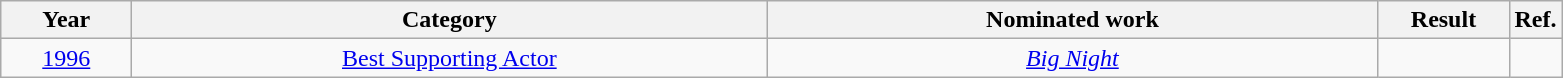<table class="wikitable plainrowheaders" style="text-align:center;">
<tr>
<th scope="col" style="width:5em;">Year</th>
<th scope="col" style="width:26em;">Category</th>
<th scope="col" style="width:25em;">Nominated work</th>
<th scope="col" style="width:5em;">Result</th>
<th>Ref.</th>
</tr>
<tr>
<td><a href='#'>1996</a></td>
<td><a href='#'>Best Supporting Actor</a></td>
<td><em><a href='#'>Big Night</a></em></td>
<td></td>
<td></td>
</tr>
</table>
